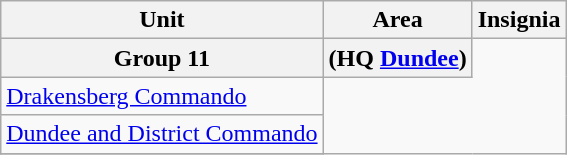<table class="wikitable">
<tr>
<th>Unit</th>
<th>Area</th>
<th>Insignia</th>
</tr>
<tr>
<th>Group 11</th>
<th>(HQ <a href='#'>Dundee</a>)</th>
</tr>
<tr>
<td><a href='#'>Drakensberg Commando</a></td>
</tr>
<tr>
<td><a href='#'>Dundee and District Commando</a></td>
</tr>
<tr>
</tr>
</table>
